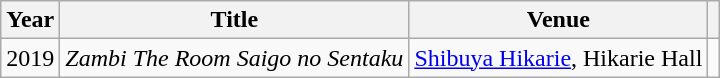<table class="wikitable sortable">
<tr>
<th>Year</th>
<th>Title</th>
<th>Venue</th>
<th class="unsortable"></th>
</tr>
<tr>
<td>2019</td>
<td><em>Zambi The Room Saigo no Sentaku</em></td>
<td><a href='#'>Shibuya Hikarie</a>, Hikarie Hall</td>
<td></td>
</tr>
</table>
